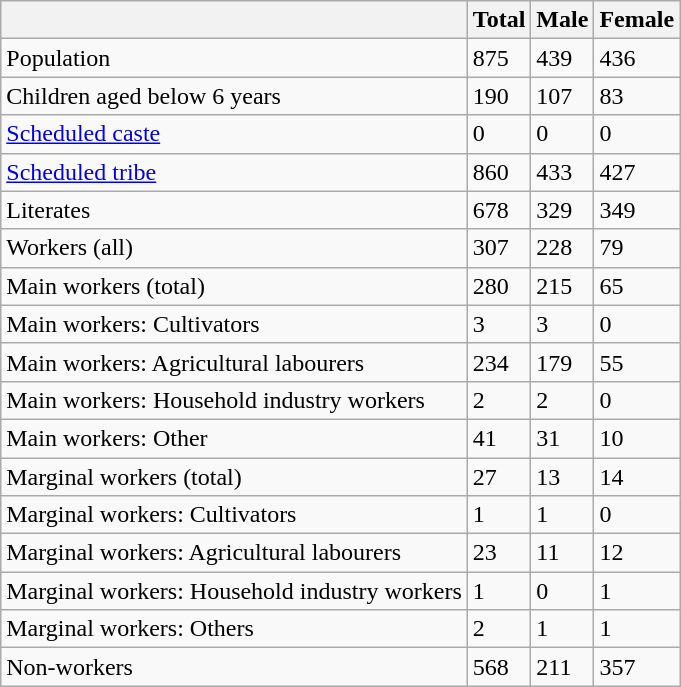<table class="wikitable sortable">
<tr>
<th></th>
<th>Total</th>
<th>Male</th>
<th>Female</th>
</tr>
<tr>
<td>Population</td>
<td>875</td>
<td>439</td>
<td>436</td>
</tr>
<tr>
<td>Children aged below 6 years</td>
<td>190</td>
<td>107</td>
<td>83</td>
</tr>
<tr>
<td><a href='#'>Scheduled caste</a></td>
<td>0</td>
<td>0</td>
<td>0</td>
</tr>
<tr>
<td><a href='#'>Scheduled tribe</a></td>
<td>860</td>
<td>433</td>
<td>427</td>
</tr>
<tr>
<td>Literates</td>
<td>678</td>
<td>329</td>
<td>349</td>
</tr>
<tr>
<td>Workers (all)</td>
<td>307</td>
<td>228</td>
<td>79</td>
</tr>
<tr>
<td>Main workers (total)</td>
<td>280</td>
<td>215</td>
<td>65</td>
</tr>
<tr>
<td>Main workers: Cultivators</td>
<td>3</td>
<td>3</td>
<td>0</td>
</tr>
<tr>
<td>Main workers: Agricultural labourers</td>
<td>234</td>
<td>179</td>
<td>55</td>
</tr>
<tr>
<td>Main workers: Household industry workers</td>
<td>2</td>
<td>2</td>
<td>0</td>
</tr>
<tr>
<td>Main workers: Other</td>
<td>41</td>
<td>31</td>
<td>10</td>
</tr>
<tr>
<td>Marginal workers (total)</td>
<td>27</td>
<td>13</td>
<td>14</td>
</tr>
<tr>
<td>Marginal workers: Cultivators</td>
<td>1</td>
<td>1</td>
<td>0</td>
</tr>
<tr>
<td>Marginal workers: Agricultural labourers</td>
<td>23</td>
<td>11</td>
<td>12</td>
</tr>
<tr>
<td>Marginal workers: Household industry workers</td>
<td>1</td>
<td>0</td>
<td>1</td>
</tr>
<tr>
<td>Marginal workers: Others</td>
<td>2</td>
<td>1</td>
<td>1</td>
</tr>
<tr>
<td>Non-workers</td>
<td>568</td>
<td>211</td>
<td>357</td>
</tr>
</table>
